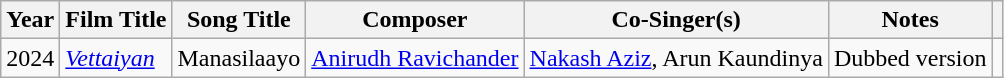<table class="wikitable sortable plainrowheaders">
<tr>
<th>Year</th>
<th>Film Title</th>
<th>Song Title</th>
<th>Composer</th>
<th>Co-Singer(s)</th>
<th>Notes</th>
<th></th>
</tr>
<tr>
<td rowspan="1">2024</td>
<td><em><a href='#'>Vettaiyan</a></em></td>
<td>Manasilaayo</td>
<td><a href='#'>Anirudh Ravichander</a></td>
<td><a href='#'>Nakash Aziz</a>, Arun Kaundinya</td>
<td>Dubbed version</td>
</tr>
</table>
